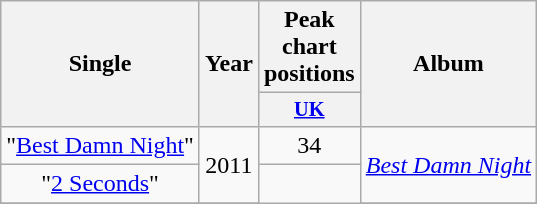<table class="wikitable plainrowheaders" style="text-align:center;">
<tr>
<th scope="col" rowspan="2">Single</th>
<th scope="col" rowspan="2">Year</th>
<th scope="col">Peak chart positions</th>
<th scope="col" rowspan="2">Album</th>
</tr>
<tr>
<th scope="col" style="width:3em;font-size:85%;"><a href='#'>UK</a></th>
</tr>
<tr>
<td>"<a href='#'>Best Damn Night</a>"</td>
<td rowspan="2">2011</td>
<td>34</td>
<td rowspan="2"><em><a href='#'>Best Damn Night</a></em></td>
</tr>
<tr>
<td>"<a href='#'>2 Seconds</a>"</td>
</tr>
<tr>
</tr>
</table>
